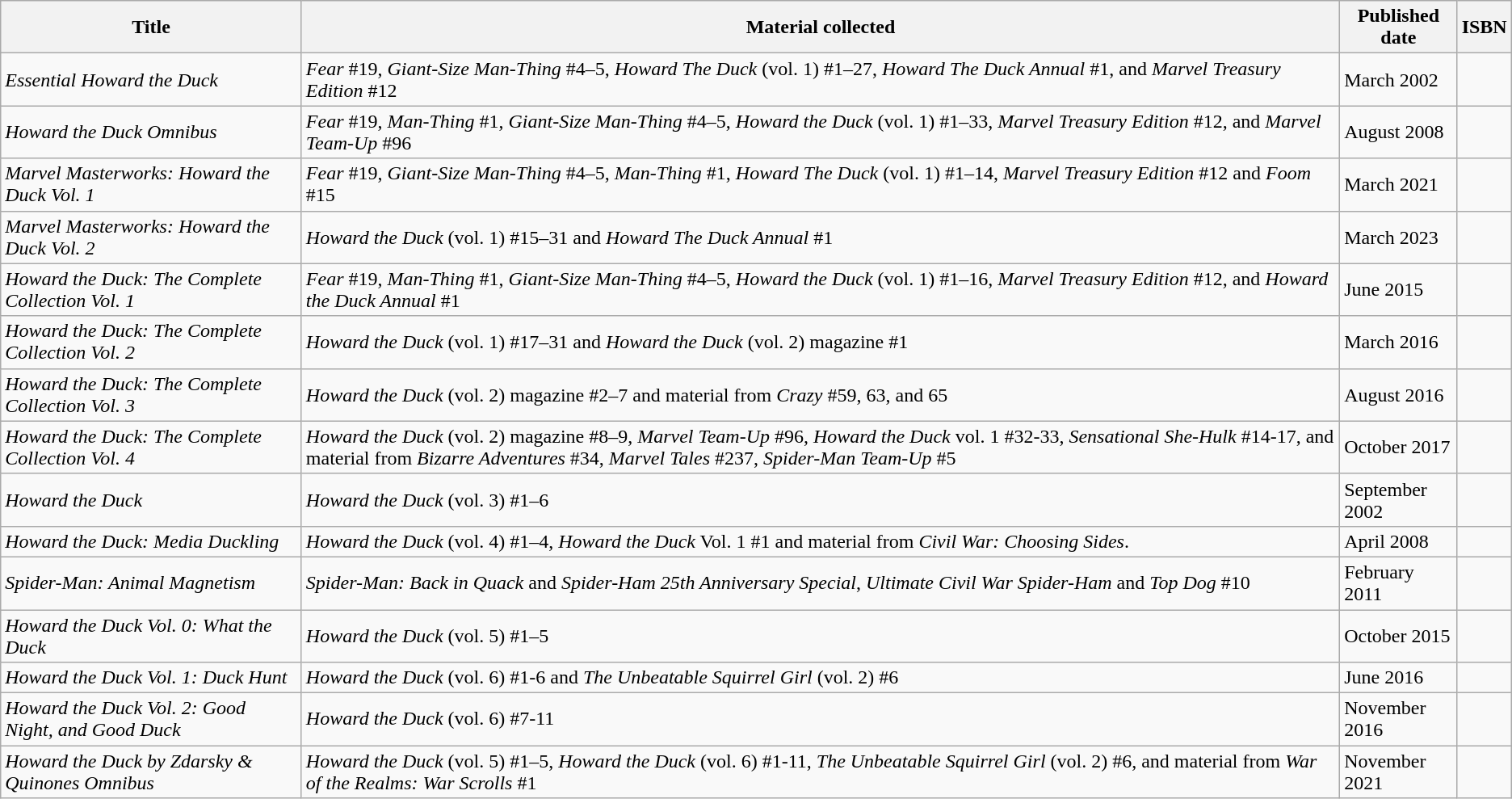<table class="wikitable">
<tr>
<th>Title</th>
<th>Material collected</th>
<th>Published date</th>
<th>ISBN</th>
</tr>
<tr>
<td><em>Essential Howard the Duck</em></td>
<td><em>Fear</em> #19, <em>Giant-Size Man-Thing</em> #4–5, <em>Howard The Duck</em> (vol. 1) #1–27, <em>Howard The Duck Annual</em> #1, and <em>Marvel Treasury Edition</em> #12</td>
<td>March 2002</td>
<td></td>
</tr>
<tr>
<td><em>Howard the Duck Omnibus</em></td>
<td><em>Fear</em> #19, <em>Man-Thing</em> #1, <em>Giant-Size Man-Thing</em> #4–5, <em>Howard the Duck</em> (vol. 1) #1–33, <em>Marvel Treasury Edition</em> #12, and <em>Marvel Team-Up</em> #96</td>
<td>August 2008</td>
<td></td>
</tr>
<tr>
<td><em>Marvel Masterworks: Howard the Duck Vol. 1</em></td>
<td><em>Fear</em> #19, <em>Giant-Size Man-Thing</em> #4–5, <em>Man-Thing</em> #1, <em>Howard The Duck</em> (vol. 1) #1–14, <em>Marvel Treasury Edition</em> #12 and <em>Foom</em> #15</td>
<td>March 2021</td>
<td></td>
</tr>
<tr>
<td><em>Marvel Masterworks: Howard the Duck Vol. 2</em></td>
<td><em>Howard the Duck</em> (vol. 1) #15–31 and<em> Howard The Duck Annual</em> #1</td>
<td>March 2023</td>
<td></td>
</tr>
<tr>
<td><em>Howard the Duck: The Complete Collection Vol. 1</em></td>
<td><em>Fear</em> #19, <em>Man-Thing</em> #1, <em>Giant-Size Man-Thing</em> #4–5, <em>Howard the Duck</em> (vol. 1) #1–16, <em>Marvel Treasury Edition</em> #12, and <em>Howard the Duck Annual</em> #1</td>
<td>June 2015</td>
<td></td>
</tr>
<tr>
<td><em>Howard the Duck: The Complete Collection Vol. 2</em></td>
<td><em>Howard the Duck</em> (vol. 1) #17–31 and <em>Howard the Duck</em> (vol. 2) magazine #1</td>
<td>March 2016</td>
<td></td>
</tr>
<tr>
<td><em>Howard the Duck: The Complete Collection Vol. 3</em></td>
<td><em>Howard the Duck</em> (vol. 2) magazine #2–7 and material from <em>Crazy</em> #59, 63, and 65</td>
<td>August 2016</td>
<td></td>
</tr>
<tr>
<td><em>Howard the Duck: The Complete Collection Vol. 4</em></td>
<td><em>Howard the Duck</em> (vol. 2) magazine #8–9, <em>Marvel Team-Up</em> #96, <em>Howard the Duck</em> vol. 1 #32-33, <em>Sensational She-Hulk</em> #14-17, and material from <em>Bizarre Adventures</em> #34, <em>Marvel Tales</em> #237, <em>Spider-Man Team-Up</em> #5</td>
<td>October 2017</td>
<td></td>
</tr>
<tr>
<td><em>Howard the Duck</em></td>
<td><em>Howard the Duck</em> (vol. 3) #1–6</td>
<td>September 2002</td>
<td></td>
</tr>
<tr>
<td><em>Howard the Duck: Media Duckling</em></td>
<td><em>Howard the Duck</em> (vol. 4) #1–4, <em>Howard the Duck</em> Vol. 1 #1 and material from <em>Civil War: Choosing Sides</em>.</td>
<td>April 2008</td>
<td></td>
</tr>
<tr>
<td><em>Spider-Man: Animal Magnetism</em></td>
<td><em>Spider-Man: Back in Quack</em> and <em>Spider-Ham 25th Anniversary Special</em>, <em>Ultimate Civil War Spider-Ham</em> and <em>Top Dog</em> #10</td>
<td>February 2011</td>
<td></td>
</tr>
<tr>
<td><em>Howard the Duck Vol. 0: What the Duck</em></td>
<td><em>Howard the Duck</em> (vol. 5) #1–5</td>
<td>October 2015</td>
<td></td>
</tr>
<tr>
<td><em>Howard the Duck Vol. 1: Duck Hunt</em></td>
<td><em>Howard the Duck</em> (vol. 6) #1-6 and <em>The Unbeatable Squirrel Girl</em> (vol. 2) #6</td>
<td>June 2016</td>
<td></td>
</tr>
<tr>
<td><em>Howard the Duck Vol. 2: Good Night, and Good Duck</em></td>
<td><em>Howard the Duck</em> (vol. 6) #7-11</td>
<td>November 2016</td>
<td></td>
</tr>
<tr>
<td><em>Howard the Duck by Zdarsky & Quinones Omnibus</em></td>
<td><em>Howard the Duck</em> (vol. 5) #1–5, <em>Howard the Duck</em> (vol. 6) #1-11, <em>The Unbeatable Squirrel Girl</em> (vol. 2) #6, and material from <em>War of the Realms: War Scrolls</em> #1</td>
<td>November 2021</td>
<td></td>
</tr>
</table>
